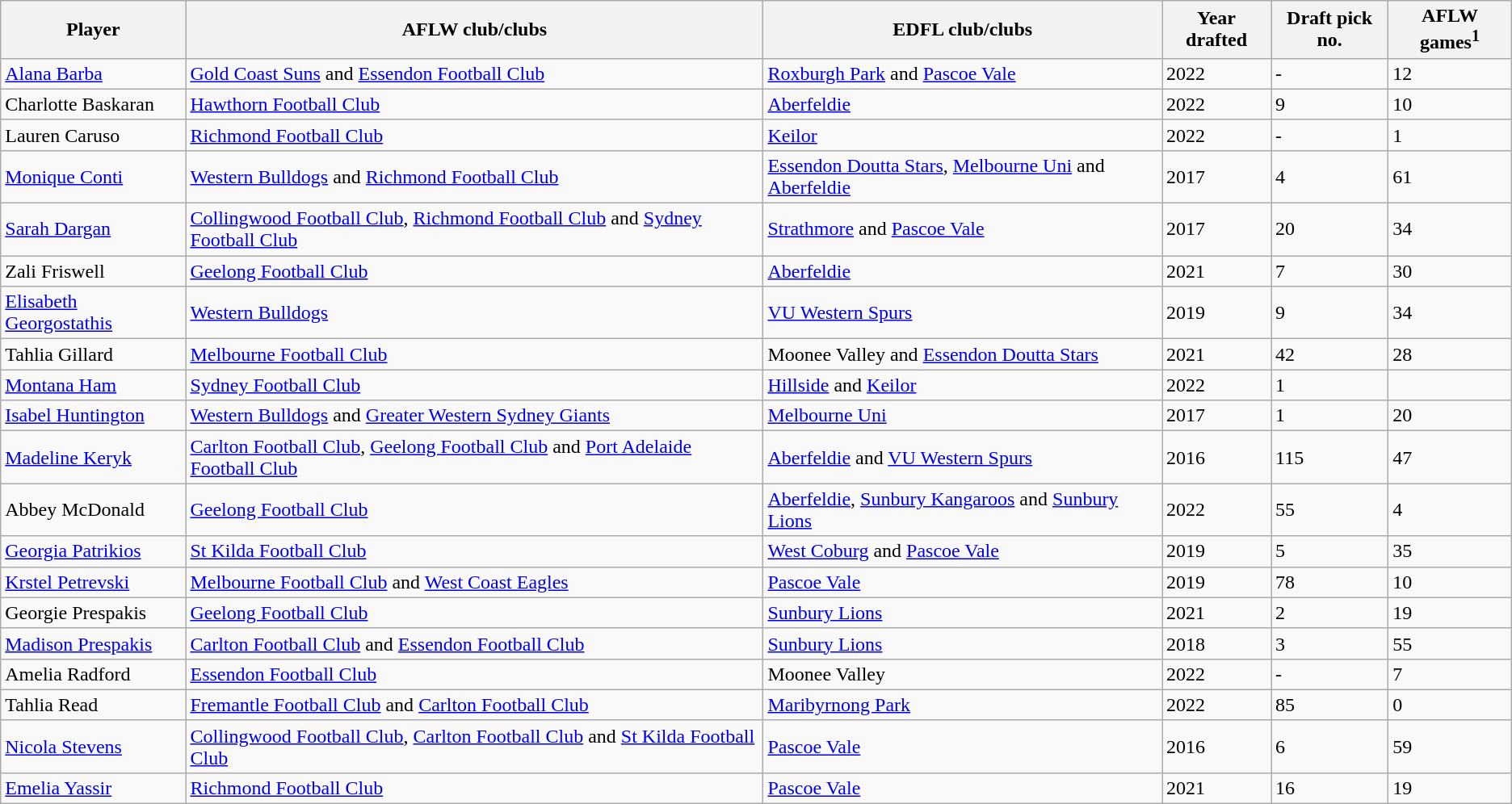<table class="wikitable sortable">
<tr>
<th>Player</th>
<th>AFLW club/clubs</th>
<th>EDFL club/clubs</th>
<th>Year drafted</th>
<th>Draft pick no.</th>
<th>AFLW games<sup>1</sup></th>
</tr>
<tr>
<td><a href='#'>Alana Barba</a></td>
<td><a href='#'>Gold Coast Suns</a> and <a href='#'>Essendon Football Club</a></td>
<td><a href='#'>Roxburgh Park</a> and <a href='#'>Pascoe Vale</a></td>
<td>2022</td>
<td>-</td>
<td>12</td>
</tr>
<tr>
<td>Charlotte Baskaran</td>
<td><a href='#'>Hawthorn Football Club</a></td>
<td><a href='#'>Aberfeldie</a></td>
<td>2022</td>
<td>9</td>
<td>10</td>
</tr>
<tr>
<td>Lauren Caruso</td>
<td><a href='#'>Richmond Football Club</a></td>
<td><a href='#'>Keilor</a></td>
<td>2022</td>
<td>-</td>
<td>1</td>
</tr>
<tr>
<td><a href='#'>Monique Conti</a></td>
<td><a href='#'>Western Bulldogs</a> and <a href='#'>Richmond Football Club</a></td>
<td><a href='#'>Essendon Doutta Stars</a>, <a href='#'>Melbourne Uni</a> and <a href='#'>Aberfeldie</a></td>
<td>2017</td>
<td>4</td>
<td>61</td>
</tr>
<tr>
<td><a href='#'>Sarah Dargan</a></td>
<td><a href='#'>Collingwood Football Club</a>, <a href='#'>Richmond Football Club</a> and <a href='#'>Sydney Football Club</a></td>
<td><a href='#'>Strathmore</a> and <a href='#'>Pascoe Vale</a></td>
<td>2017</td>
<td>20</td>
<td>34</td>
</tr>
<tr>
<td>Zali Friswell</td>
<td><a href='#'>Geelong Football Club</a></td>
<td><a href='#'>Aberfeldie</a></td>
<td>2021</td>
<td>7</td>
<td>30</td>
</tr>
<tr>
<td><a href='#'>Elisabeth Georgostathis</a></td>
<td><a href='#'>Western Bulldogs</a></td>
<td><a href='#'>VU Western Spurs</a></td>
<td>2019</td>
<td>9</td>
<td>34</td>
</tr>
<tr>
<td>Tahlia Gillard</td>
<td><a href='#'>Melbourne Football Club</a></td>
<td>Moonee Valley and <a href='#'>Essendon Doutta Stars</a></td>
<td>2021</td>
<td>42</td>
<td>28</td>
</tr>
<tr>
<td><a href='#'>Montana Ham</a></td>
<td><a href='#'>Sydney Football Club</a></td>
<td><a href='#'>Hillside</a> and <a href='#'>Keilor</a></td>
<td>2022</td>
<td>1</td>
<td></td>
</tr>
<tr>
<td><a href='#'>Isabel Huntington</a></td>
<td><a href='#'>Western Bulldogs</a> and <a href='#'>Greater Western Sydney Giants</a></td>
<td><a href='#'>Melbourne Uni</a></td>
<td>2017</td>
<td>1</td>
<td>20</td>
</tr>
<tr>
<td><a href='#'>Madeline Keryk</a></td>
<td><a href='#'>Carlton Football Club</a>, <a href='#'>Geelong Football Club</a> and <a href='#'>Port Adelaide Football Club</a></td>
<td><a href='#'>Aberfeldie</a> and <a href='#'>VU Western Spurs</a></td>
<td>2016</td>
<td>115</td>
<td>47</td>
</tr>
<tr>
<td>Abbey McDonald</td>
<td><a href='#'>Geelong Football Club</a></td>
<td><a href='#'>Aberfeldie</a>, <a href='#'>Sunbury Kangaroos</a> and <a href='#'>Sunbury Lions</a></td>
<td>2022</td>
<td>55</td>
<td>4</td>
</tr>
<tr>
<td><a href='#'>Georgia Patrikios</a></td>
<td><a href='#'>St Kilda Football Club</a></td>
<td><a href='#'>West Coburg</a> and <a href='#'>Pascoe Vale</a></td>
<td>2019</td>
<td>5</td>
<td>35</td>
</tr>
<tr>
<td><a href='#'>Krstel Petrevski</a></td>
<td><a href='#'>Melbourne Football Club</a> and <a href='#'>West Coast Eagles</a></td>
<td><a href='#'>Pascoe Vale</a></td>
<td>2019</td>
<td>78</td>
<td>10</td>
</tr>
<tr>
<td>Georgie Prespakis</td>
<td><a href='#'>Geelong Football Club</a></td>
<td><a href='#'>Sunbury Lions</a></td>
<td>2021</td>
<td>2</td>
<td>19</td>
</tr>
<tr>
<td><a href='#'>Madison Prespakis</a></td>
<td><a href='#'>Carlton Football Club</a> and <a href='#'>Essendon Football Club</a></td>
<td><a href='#'>Sunbury Lions</a></td>
<td>2018</td>
<td>3</td>
<td>55</td>
</tr>
<tr>
<td>Amelia Radford</td>
<td><a href='#'>Essendon Football Club</a></td>
<td>Moonee Valley</td>
<td>2022</td>
<td>-</td>
<td>7</td>
</tr>
<tr>
<td>Tahlia Read</td>
<td><a href='#'>Fremantle Football Club</a> and <a href='#'>Carlton Football Club</a></td>
<td><a href='#'>Maribyrnong Park</a></td>
<td>2022</td>
<td>85</td>
<td>0</td>
</tr>
<tr>
<td><a href='#'>Nicola Stevens</a></td>
<td><a href='#'>Collingwood Football Club</a>, <a href='#'>Carlton Football Club</a> and <a href='#'>St Kilda Football Club</a></td>
<td><a href='#'>Pascoe Vale</a></td>
<td>2016</td>
<td>6</td>
<td>59</td>
</tr>
<tr>
<td><a href='#'>Emelia Yassir</a></td>
<td><a href='#'>Richmond Football Club</a></td>
<td><a href='#'>Pascoe Vale</a></td>
<td>2021</td>
<td>16</td>
<td>19</td>
</tr>
</table>
